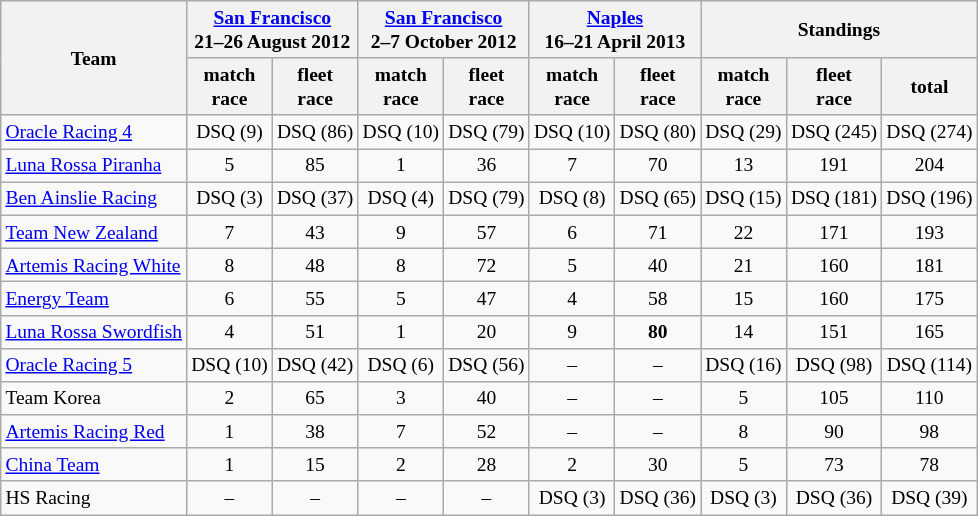<table class=wikitable  style=font-size:small;text-align:center>
<tr>
<th rowspan=2>Team</th>
<th colspan=2><a href='#'>San Francisco</a><br>21–26 August 2012</th>
<th colspan=2><a href='#'>San Francisco</a><br>2–7 October 2012</th>
<th colspan=2><a href='#'>Naples</a><br>16–21 April 2013</th>
<th colspan=3>Standings</th>
</tr>
<tr>
<th>match<br>race</th>
<th>fleet<br>race</th>
<th>match<br>race</th>
<th>fleet<br>race</th>
<th>match<br>race</th>
<th>fleet<br>race</th>
<th>match<br>race</th>
<th>fleet<br>race</th>
<th>total</th>
</tr>
<tr>
<td align=left> <a href='#'>Oracle Racing 4</a></td>
<td>DSQ (9)</td>
<td>DSQ (86)</td>
<td>DSQ (10)</td>
<td>DSQ (79)</td>
<td>DSQ (10)</td>
<td>DSQ (80)</td>
<td>DSQ (29)</td>
<td>DSQ (245)</td>
<td>DSQ (274)</td>
</tr>
<tr>
<td align=left> <a href='#'>Luna Rossa Piranha</a></td>
<td>5</td>
<td>85</td>
<td>1</td>
<td>36</td>
<td>7</td>
<td>70</td>
<td>13</td>
<td>191</td>
<td>204</td>
</tr>
<tr>
<td align=left> <a href='#'>Ben Ainslie Racing</a></td>
<td>DSQ (3)</td>
<td>DSQ (37)</td>
<td>DSQ (4)</td>
<td>DSQ (79)</td>
<td>DSQ (8)</td>
<td>DSQ (65)</td>
<td>DSQ (15)</td>
<td>DSQ (181)</td>
<td>DSQ (196)</td>
</tr>
<tr>
<td align=left> <a href='#'>Team New Zealand</a></td>
<td>7</td>
<td>43</td>
<td>9</td>
<td>57</td>
<td>6</td>
<td>71</td>
<td>22</td>
<td>171</td>
<td>193</td>
</tr>
<tr>
<td align=left> <a href='#'>Artemis Racing White</a></td>
<td>8</td>
<td>48</td>
<td>8</td>
<td>72</td>
<td>5</td>
<td>40</td>
<td>21</td>
<td>160</td>
<td>181</td>
</tr>
<tr>
<td align=left> <a href='#'>Energy Team</a></td>
<td>6</td>
<td>55</td>
<td>5</td>
<td>47</td>
<td>4</td>
<td>58</td>
<td>15</td>
<td>160</td>
<td>175</td>
</tr>
<tr>
<td align=left> <a href='#'>Luna Rossa Swordfish</a></td>
<td>4</td>
<td>51</td>
<td>1</td>
<td>20</td>
<td>9</td>
<td><strong>80</strong></td>
<td>14</td>
<td>151</td>
<td>165</td>
</tr>
<tr>
<td align=left> <a href='#'>Oracle Racing 5</a></td>
<td>DSQ (10)</td>
<td>DSQ (42)</td>
<td>DSQ (6)</td>
<td>DSQ (56)</td>
<td>–</td>
<td>–</td>
<td>DSQ (16)</td>
<td>DSQ (98)</td>
<td>DSQ (114)</td>
</tr>
<tr>
<td align=left> Team Korea</td>
<td>2</td>
<td>65</td>
<td>3</td>
<td>40</td>
<td>–</td>
<td>–</td>
<td>5</td>
<td>105</td>
<td>110</td>
</tr>
<tr>
<td align=left> <a href='#'>Artemis Racing Red</a></td>
<td>1</td>
<td>38</td>
<td>7</td>
<td>52</td>
<td>–</td>
<td>–</td>
<td>8</td>
<td>90</td>
<td>98</td>
</tr>
<tr>
<td align=left> <a href='#'>China Team</a></td>
<td>1</td>
<td>15</td>
<td>2</td>
<td>28</td>
<td>2</td>
<td>30</td>
<td>5</td>
<td>73</td>
<td>78</td>
</tr>
<tr>
<td align=left> HS Racing</td>
<td>–</td>
<td>–</td>
<td>–</td>
<td>–</td>
<td>DSQ (3)</td>
<td>DSQ (36)</td>
<td>DSQ (3)</td>
<td>DSQ (36)</td>
<td>DSQ (39)</td>
</tr>
</table>
